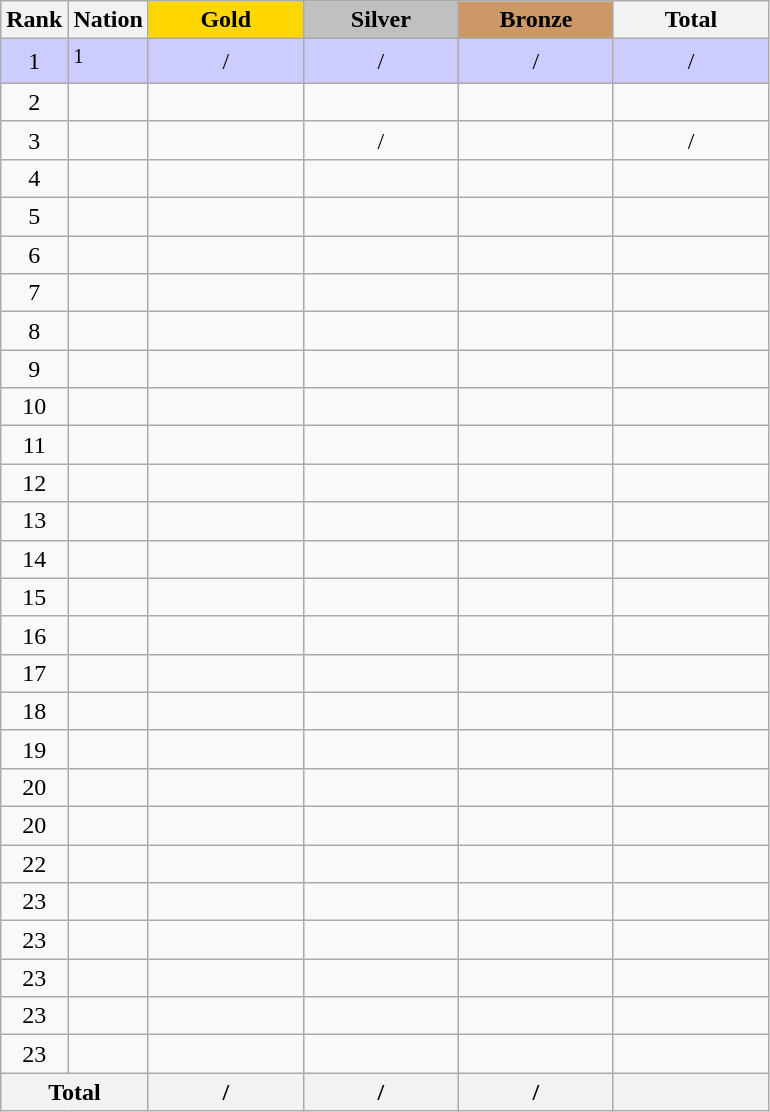<table class="wikitable sortable plainrowheaders" style="text-align: center">
<tr>
<th scope="col">Rank</th>
<th scope="col">Nation</th>
<th scope="col" style="background-color:gold; width:6em;">Gold</th>
<th scope="col" style="background-color:silver; width:6em;">Silver</th>
<th scope="col" style="background-color:#cc9966; width:6em;">Bronze</th>
<th scope="col" style="width:6em;">Total</th>
</tr>
<tr style="background-color:#ccccff">
<td>1</td>
<td align=left> <sup>1</sup> </td>
<td>/</td>
<td>/</td>
<td>/</td>
<td>/</td>
</tr>
<tr>
<td>2</td>
<td align=left></td>
<td></td>
<td></td>
<td></td>
<td></td>
</tr>
<tr>
<td>3</td>
<td align=left> </td>
<td></td>
<td>/</td>
<td></td>
<td>/</td>
</tr>
<tr>
<td>4</td>
<td align=left></td>
<td></td>
<td></td>
<td></td>
<td></td>
</tr>
<tr>
<td>5</td>
<td align=left></td>
<td></td>
<td></td>
<td></td>
<td></td>
</tr>
<tr>
<td>6</td>
<td align=left></td>
<td></td>
<td></td>
<td></td>
<td></td>
</tr>
<tr>
<td>7</td>
<td align=left></td>
<td></td>
<td></td>
<td></td>
<td></td>
</tr>
<tr>
<td>8</td>
<td align=left></td>
<td></td>
<td></td>
<td></td>
<td></td>
</tr>
<tr>
<td>9</td>
<td align=left></td>
<td></td>
<td></td>
<td></td>
<td></td>
</tr>
<tr>
<td>10</td>
<td align=left></td>
<td></td>
<td></td>
<td></td>
<td></td>
</tr>
<tr>
<td>11</td>
<td align=left></td>
<td></td>
<td></td>
<td></td>
<td></td>
</tr>
<tr>
<td>12</td>
<td align=left></td>
<td></td>
<td></td>
<td></td>
<td></td>
</tr>
<tr>
<td>13</td>
<td align=left></td>
<td></td>
<td></td>
<td></td>
<td></td>
</tr>
<tr>
<td>14</td>
<td align=left></td>
<td></td>
<td></td>
<td></td>
<td></td>
</tr>
<tr>
<td>15</td>
<td align=left></td>
<td></td>
<td></td>
<td></td>
<td></td>
</tr>
<tr>
<td>16</td>
<td align=left></td>
<td></td>
<td></td>
<td></td>
<td></td>
</tr>
<tr>
<td>17</td>
<td align=left></td>
<td></td>
<td></td>
<td></td>
<td></td>
</tr>
<tr>
<td>18</td>
<td align=left></td>
<td></td>
<td></td>
<td></td>
<td></td>
</tr>
<tr>
<td>19</td>
<td align=left></td>
<td></td>
<td></td>
<td></td>
<td></td>
</tr>
<tr>
<td>20</td>
<td align=left></td>
<td></td>
<td></td>
<td></td>
<td></td>
</tr>
<tr>
<td>20</td>
<td align=left></td>
<td></td>
<td></td>
<td></td>
<td></td>
</tr>
<tr>
<td>22</td>
<td align=left></td>
<td></td>
<td></td>
<td></td>
<td></td>
</tr>
<tr>
<td>23</td>
<td align=left></td>
<td></td>
<td></td>
<td></td>
<td></td>
</tr>
<tr>
<td>23</td>
<td align=left></td>
<td></td>
<td></td>
<td></td>
<td></td>
</tr>
<tr>
<td>23</td>
<td align=left></td>
<td></td>
<td></td>
<td></td>
<td></td>
</tr>
<tr>
<td>23</td>
<td align=left></td>
<td></td>
<td></td>
<td></td>
<td></td>
</tr>
<tr>
<td>23</td>
<td align=left></td>
<td></td>
<td></td>
<td></td>
<td></td>
</tr>
<tr class="sortbottom">
<th colspan=2>Total </th>
<th>/</th>
<th>/</th>
<th>/</th>
<th></th>
</tr>
</table>
